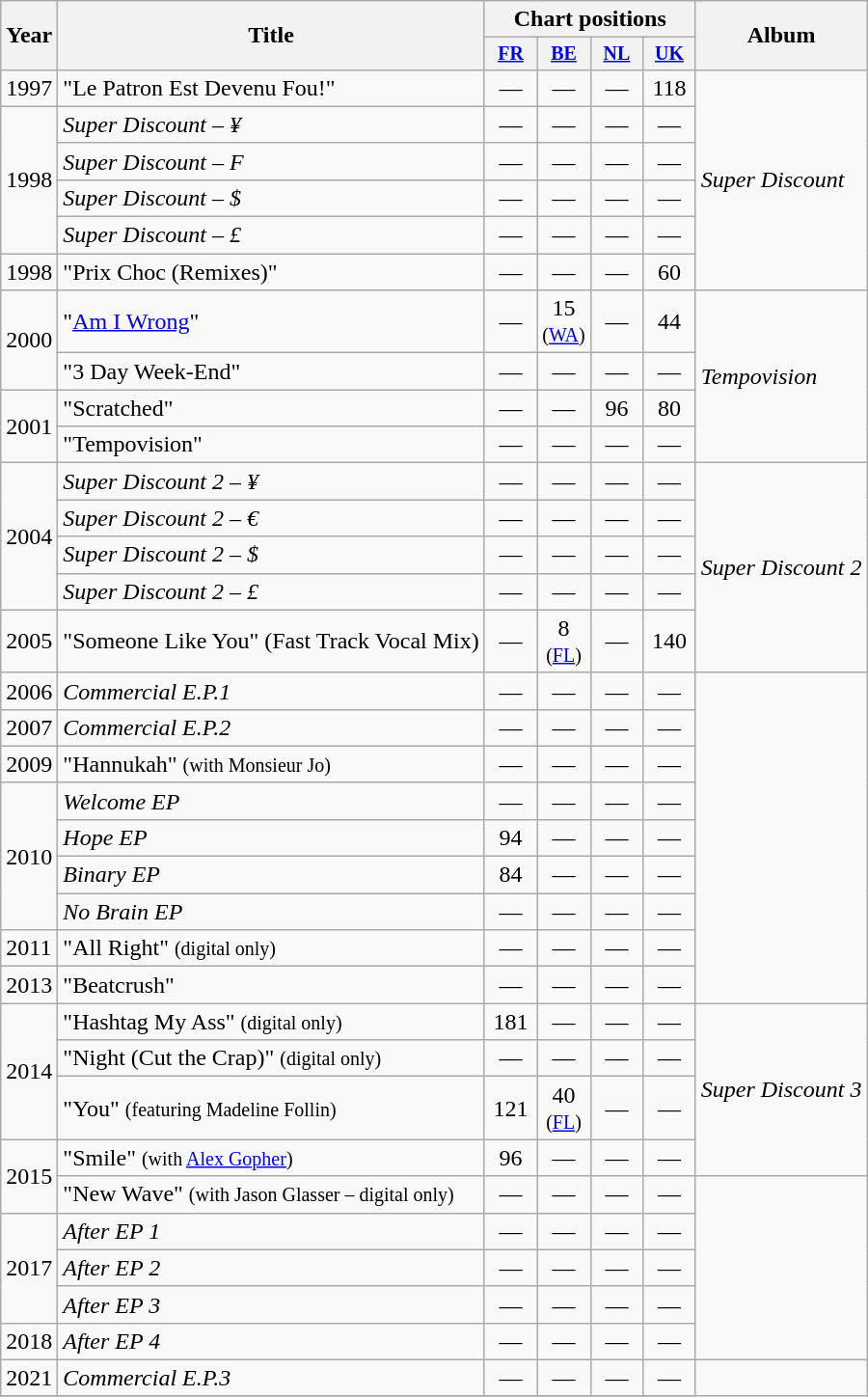<table class="wikitable">
<tr>
<th rowspan=2>Year</th>
<th rowspan=2>Title</th>
<th colspan=4>Chart positions</th>
<th rowspan=2>Album</th>
</tr>
<tr style="font-size:smaller;">
<th width=30><a href='#'>FR</a><br></th>
<th width=30><a href='#'>BE</a><br></th>
<th width=30><a href='#'>NL</a><br></th>
<th width=30><a href='#'>UK</a><br></th>
</tr>
<tr>
<td>1997</td>
<td>"Le Patron Est Devenu Fou!"</td>
<td align=center>—</td>
<td align=center>—</td>
<td align=center>—</td>
<td align=center>118<br></td>
<td rowspan=6><em>Super Discount</em></td>
</tr>
<tr>
<td rowspan=4>1998</td>
<td><em>Super Discount – ¥</em></td>
<td align=center>—</td>
<td align=center>—</td>
<td align=center>—</td>
<td align=center>—</td>
</tr>
<tr>
<td><em>Super Discount – F</em></td>
<td align=center>—</td>
<td align=center>—</td>
<td align=center>—</td>
<td align=center>—</td>
</tr>
<tr>
<td><em>Super Discount – $</em></td>
<td align=center>—</td>
<td align=center>—</td>
<td align=center>—</td>
<td align=center>—</td>
</tr>
<tr>
<td><em>Super Discount – £</em></td>
<td align=center>—</td>
<td align=center>—</td>
<td align=center>—</td>
<td align=center>—</td>
</tr>
<tr>
<td>1998</td>
<td>"Prix Choc (Remixes)"</td>
<td align=center>—</td>
<td align=center>—</td>
<td align=center>—</td>
<td align=center>60</td>
</tr>
<tr>
<td rowspan=2>2000</td>
<td>"<a href='#'>Am I Wrong</a>"</td>
<td align=center>—</td>
<td align=center>15 <small>(<a href='#'>WA</a>)</small></td>
<td align=center>—</td>
<td align=center>44</td>
<td rowspan=4><em>Tempovision</em></td>
</tr>
<tr>
<td>"3 Day Week-End"</td>
<td align=center>—</td>
<td align=center>—</td>
<td align=center>—</td>
<td align=center>—</td>
</tr>
<tr>
<td rowspan=2>2001</td>
<td>"Scratched"</td>
<td align=center>—</td>
<td align=center>—</td>
<td align=center>96</td>
<td align=center>80</td>
</tr>
<tr>
<td>"Tempovision"</td>
<td align=center>—</td>
<td align=center>—</td>
<td align=center>—</td>
<td align=center>—</td>
</tr>
<tr>
<td rowspan=4>2004</td>
<td><em>Super Discount 2 – ¥</em></td>
<td align=center>—</td>
<td align=center>—</td>
<td align=center>—</td>
<td align=center>—</td>
<td rowspan=5><em>Super Discount 2</em></td>
</tr>
<tr>
<td><em>Super Discount 2 – €</em></td>
<td align=center>—</td>
<td align=center>—</td>
<td align=center>—</td>
<td align=center>—</td>
</tr>
<tr>
<td><em>Super Discount 2 – $</em></td>
<td align=center>—</td>
<td align=center>—</td>
<td align=center>—</td>
<td align=center>—</td>
</tr>
<tr>
<td><em>Super Discount 2 – £</em></td>
<td align=center>—</td>
<td align=center>—</td>
<td align=center>—</td>
<td align=center>—</td>
</tr>
<tr>
<td>2005</td>
<td>"Someone Like You" (Fast Track Vocal Mix)</td>
<td align=center>—</td>
<td align=center>8 <small>(<a href='#'>FL</a>)</small></td>
<td align=center>—</td>
<td align=center>140<br></td>
</tr>
<tr>
<td>2006</td>
<td><em>Commercial E.P.1</em></td>
<td align=center>—</td>
<td align=center>—</td>
<td align=center>—</td>
<td align=center>—</td>
<td rowspan=9></td>
</tr>
<tr>
<td>2007</td>
<td><em>Commercial E.P.2</em></td>
<td align=center>—</td>
<td align=center>—</td>
<td align=center>—</td>
<td align=center>—</td>
</tr>
<tr>
<td>2009</td>
<td>"Hannukah" <small>(with Monsieur Jo)</small></td>
<td align=center>—</td>
<td align=center>—</td>
<td align=center>—</td>
<td align=center>—</td>
</tr>
<tr>
<td rowspan=4>2010</td>
<td><em>Welcome EP</em></td>
<td align=center>—</td>
<td align=center>—</td>
<td align=center>—</td>
<td align=center>—</td>
</tr>
<tr>
<td><em>Hope EP</em></td>
<td align=center>94</td>
<td align=center>—</td>
<td align=center>—</td>
<td align=center>—</td>
</tr>
<tr>
<td><em>Binary EP</em></td>
<td align=center>84</td>
<td align=center>—</td>
<td align=center>—</td>
<td align=center>—</td>
</tr>
<tr>
<td><em>No Brain EP</em></td>
<td align=center>—</td>
<td align=center>—</td>
<td align=center>—</td>
<td align=center>—</td>
</tr>
<tr>
<td>2011</td>
<td>"All Right" <small>(digital only)</small></td>
<td align=center>—</td>
<td align=center>—</td>
<td align=center>—</td>
<td align=center>—</td>
</tr>
<tr>
<td>2013</td>
<td>"Beatcrush"</td>
<td align=center>—</td>
<td align=center>—</td>
<td align=center>—</td>
<td align=center>—</td>
</tr>
<tr>
<td rowspan=3>2014</td>
<td>"Hashtag My Ass" <small>(digital only)</small></td>
<td align=center>181</td>
<td align=center>—</td>
<td align=center>—</td>
<td align=center>—</td>
<td rowspan=4><em>Super Discount 3</em></td>
</tr>
<tr>
<td>"Night (Cut the Crap)" <small>(digital only)</small></td>
<td align=center>—</td>
<td align=center>—</td>
<td align=center>—</td>
<td align=center>—</td>
</tr>
<tr>
<td>"You" <small>(featuring Madeline Follin)</small></td>
<td align=center>121</td>
<td align=center>40 <small>(<a href='#'>FL</a>)</small></td>
<td align=center>—</td>
<td align=center>—</td>
</tr>
<tr>
<td rowspan=2>2015</td>
<td>"Smile" <small>(with <a href='#'>Alex Gopher</a>)</small></td>
<td align=center>96</td>
<td align=center>—</td>
<td align=center>—</td>
<td align=center>—</td>
</tr>
<tr>
<td>"New Wave" <small>(with Jason Glasser – digital only)</small></td>
<td align=center>—</td>
<td align=center>—</td>
<td align=center>—</td>
<td align=center>—</td>
<td rowspan=5></td>
</tr>
<tr>
<td rowspan=3>2017</td>
<td><em>After EP 1</em></td>
<td align=center>—</td>
<td align=center>—</td>
<td align=center>—</td>
<td align=center>—</td>
</tr>
<tr>
<td><em>After EP 2</em></td>
<td align=center>—</td>
<td align=center>—</td>
<td align=center>—</td>
<td align=center>—</td>
</tr>
<tr>
<td><em>After EP 3</em></td>
<td align=center>—</td>
<td align=center>—</td>
<td align=center>—</td>
<td align=center>—</td>
</tr>
<tr>
<td>2018</td>
<td><em>After EP 4</em></td>
<td align=center>—</td>
<td align=center>—</td>
<td align=center>—</td>
<td align=center>—</td>
</tr>
<tr>
<td>2021</td>
<td><em>Commercial E.P.3</em></td>
<td align=center>—</td>
<td align=center>—</td>
<td align=center>—</td>
<td align=center>—</td>
</tr>
<tr>
</tr>
</table>
